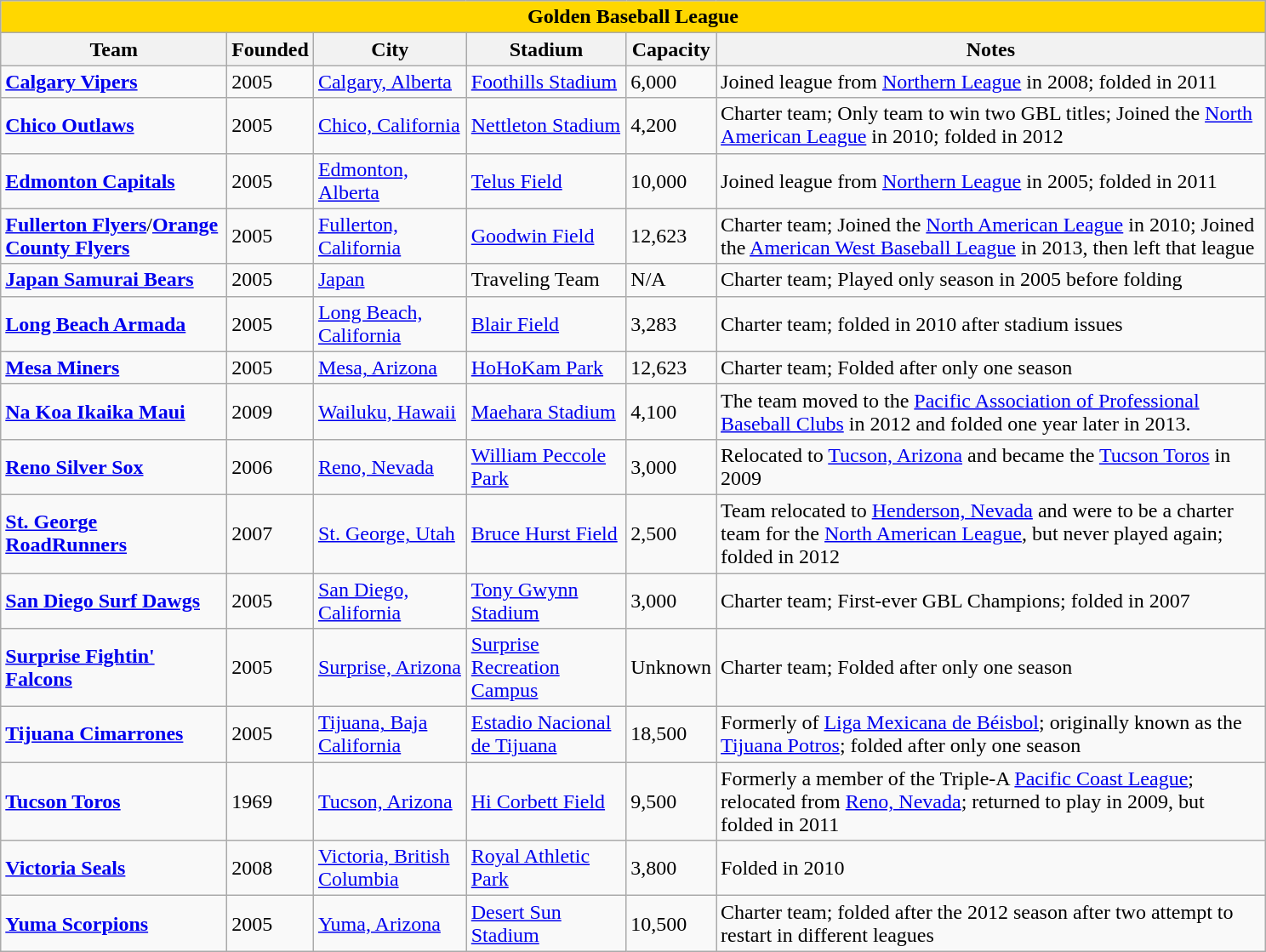<table class="wikitable" style="width:62em">
<tr>
<th style="background:gold;" colspan="6"><span>Golden Baseball League</span></th>
</tr>
<tr>
<th>Team</th>
<th>Founded</th>
<th>City</th>
<th>Stadium</th>
<th>Capacity</th>
<th>Notes</th>
</tr>
<tr>
<td><strong><a href='#'>Calgary Vipers</a></strong></td>
<td>2005</td>
<td><a href='#'>Calgary, Alberta</a></td>
<td><a href='#'>Foothills Stadium</a></td>
<td>6,000</td>
<td>Joined league from <a href='#'>Northern League</a> in 2008; folded in 2011</td>
</tr>
<tr>
<td><strong><a href='#'>Chico Outlaws</a></strong></td>
<td>2005</td>
<td><a href='#'>Chico, California</a></td>
<td><a href='#'>Nettleton Stadium</a></td>
<td>4,200</td>
<td>Charter team; Only team to win two GBL titles; Joined the <a href='#'>North American League</a> in 2010; folded in 2012</td>
</tr>
<tr>
<td><strong><a href='#'>Edmonton Capitals</a></strong></td>
<td>2005</td>
<td><a href='#'>Edmonton, Alberta</a></td>
<td><a href='#'>Telus Field</a></td>
<td>10,000</td>
<td>Joined league from <a href='#'>Northern League</a> in 2005; folded in 2011</td>
</tr>
<tr>
<td><strong><a href='#'>Fullerton Flyers</a></strong>/<strong><a href='#'>Orange County Flyers</a></strong></td>
<td>2005</td>
<td><a href='#'>Fullerton, California</a></td>
<td><a href='#'>Goodwin Field</a></td>
<td>12,623</td>
<td>Charter team; Joined the <a href='#'>North American League</a> in 2010; Joined the <a href='#'>American West Baseball League</a> in 2013, then left that league</td>
</tr>
<tr>
<td><strong><a href='#'>Japan Samurai Bears</a></strong></td>
<td>2005</td>
<td><a href='#'>Japan</a></td>
<td>Traveling Team</td>
<td>N/A</td>
<td>Charter team; Played only season in 2005 before folding</td>
</tr>
<tr>
<td><strong><a href='#'>Long Beach Armada</a></strong></td>
<td>2005</td>
<td><a href='#'>Long Beach, California</a></td>
<td><a href='#'>Blair Field</a></td>
<td>3,283</td>
<td>Charter team; folded in 2010 after stadium issues</td>
</tr>
<tr>
<td><strong><a href='#'>Mesa Miners</a></strong></td>
<td>2005</td>
<td><a href='#'>Mesa, Arizona</a></td>
<td><a href='#'>HoHoKam Park</a></td>
<td>12,623</td>
<td>Charter team; Folded after only one season</td>
</tr>
<tr>
<td><strong><a href='#'>Na Koa Ikaika Maui</a></strong></td>
<td>2009</td>
<td><a href='#'>Wailuku, Hawaii</a></td>
<td><a href='#'>Maehara Stadium</a></td>
<td>4,100</td>
<td>The team moved to the <a href='#'>Pacific Association of Professional Baseball Clubs</a> in 2012 and folded one year later in 2013.</td>
</tr>
<tr>
<td><strong><a href='#'>Reno Silver Sox</a></strong></td>
<td>2006</td>
<td><a href='#'>Reno, Nevada</a></td>
<td><a href='#'>William Peccole Park</a></td>
<td>3,000</td>
<td>Relocated to <a href='#'>Tucson, Arizona</a> and became the <a href='#'>Tucson Toros</a> in 2009</td>
</tr>
<tr>
<td><strong><a href='#'>St. George RoadRunners</a></strong></td>
<td>2007</td>
<td><a href='#'>St. George, Utah</a></td>
<td><a href='#'>Bruce Hurst Field</a></td>
<td>2,500</td>
<td>Team relocated to <a href='#'>Henderson, Nevada</a> and were to be a charter team for the <a href='#'>North American League</a>, but never played again; folded in 2012</td>
</tr>
<tr>
<td><strong><a href='#'>San Diego Surf Dawgs</a></strong></td>
<td>2005</td>
<td><a href='#'>San Diego, California</a></td>
<td><a href='#'>Tony Gwynn Stadium</a></td>
<td>3,000</td>
<td>Charter team; First-ever GBL Champions; folded in 2007</td>
</tr>
<tr>
<td><strong><a href='#'>Surprise Fightin' Falcons</a></strong></td>
<td>2005</td>
<td><a href='#'>Surprise, Arizona</a></td>
<td><a href='#'>Surprise Recreation Campus</a></td>
<td>Unknown</td>
<td>Charter team; Folded after only one season</td>
</tr>
<tr>
<td><strong><a href='#'>Tijuana Cimarrones</a></strong></td>
<td>2005</td>
<td><a href='#'>Tijuana, Baja California</a></td>
<td><a href='#'>Estadio Nacional de Tijuana</a></td>
<td>18,500</td>
<td>Formerly of <a href='#'>Liga Mexicana de Béisbol</a>; originally known as the <a href='#'>Tijuana Potros</a>; folded after only one season</td>
</tr>
<tr>
<td><strong><a href='#'>Tucson Toros</a></strong></td>
<td>1969</td>
<td><a href='#'>Tucson, Arizona</a></td>
<td><a href='#'>Hi Corbett Field</a></td>
<td>9,500</td>
<td>Formerly a member of the Triple-A <a href='#'>Pacific Coast League</a>; relocated from <a href='#'>Reno, Nevada</a>; returned to play in 2009, but folded in 2011</td>
</tr>
<tr>
<td><strong><a href='#'>Victoria Seals</a></strong></td>
<td>2008</td>
<td><a href='#'>Victoria, British Columbia</a></td>
<td><a href='#'>Royal Athletic Park</a></td>
<td>3,800</td>
<td>Folded in 2010</td>
</tr>
<tr>
<td><strong><a href='#'>Yuma Scorpions</a></strong></td>
<td>2005</td>
<td><a href='#'>Yuma, Arizona</a></td>
<td><a href='#'>Desert Sun Stadium</a></td>
<td>10,500</td>
<td>Charter team; folded after the 2012 season after two attempt to restart in different leagues</td>
</tr>
</table>
